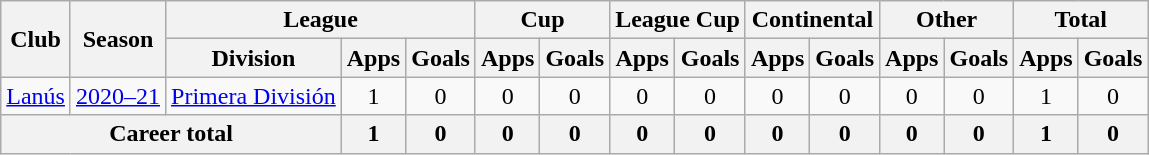<table class="wikitable" style="text-align:center">
<tr>
<th rowspan="2">Club</th>
<th rowspan="2">Season</th>
<th colspan="3">League</th>
<th colspan="2">Cup</th>
<th colspan="2">League Cup</th>
<th colspan="2">Continental</th>
<th colspan="2">Other</th>
<th colspan="2">Total</th>
</tr>
<tr>
<th>Division</th>
<th>Apps</th>
<th>Goals</th>
<th>Apps</th>
<th>Goals</th>
<th>Apps</th>
<th>Goals</th>
<th>Apps</th>
<th>Goals</th>
<th>Apps</th>
<th>Goals</th>
<th>Apps</th>
<th>Goals</th>
</tr>
<tr>
<td rowspan="1"><a href='#'>Lanús</a></td>
<td><a href='#'>2020–21</a></td>
<td rowspan="1"><a href='#'>Primera División</a></td>
<td>1</td>
<td>0</td>
<td>0</td>
<td>0</td>
<td>0</td>
<td>0</td>
<td>0</td>
<td>0</td>
<td>0</td>
<td>0</td>
<td>1</td>
<td>0</td>
</tr>
<tr>
<th colspan="3">Career total</th>
<th>1</th>
<th>0</th>
<th>0</th>
<th>0</th>
<th>0</th>
<th>0</th>
<th>0</th>
<th>0</th>
<th>0</th>
<th>0</th>
<th>1</th>
<th>0</th>
</tr>
</table>
